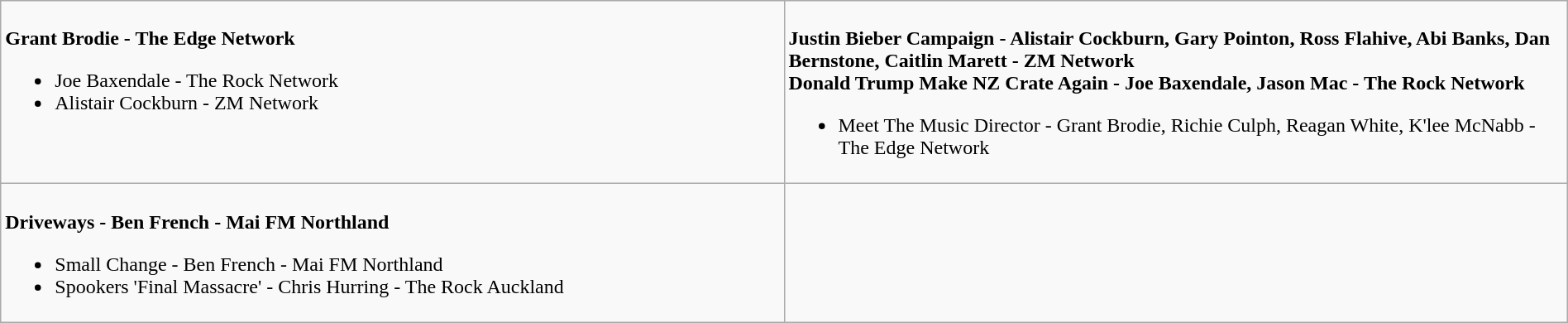<table class=wikitable width="100%">
<tr>
<td valign="top" width="50%"><br>
<strong>Grant Brodie - The Edge Network</strong><ul><li>Joe Baxendale - The Rock Network</li><li>Alistair Cockburn - ZM Network</li></ul></td>
<td valign="top"  width="50%"><br>
<strong>Justin Bieber Campaign - Alistair Cockburn, Gary Pointon, Ross Flahive, Abi Banks, Dan Bernstone, Caitlin Marett - ZM Network</strong><br><strong>Donald Trump Make NZ Crate Again - Joe Baxendale, Jason Mac - The Rock Network</strong><ul><li>Meet The Music Director - Grant Brodie, Richie Culph, Reagan White, K'lee McNabb - The Edge Network</li></ul></td>
</tr>
<tr>
<td valign="top" width="50%"><br>
<strong>Driveways - Ben French - Mai FM Northland</strong><ul><li>Small Change - Ben French - Mai FM Northland</li><li>Spookers 'Final Massacre' - Chris Hurring - The Rock Auckland</li></ul></td>
<td valign="top" width="50%"></td>
</tr>
</table>
